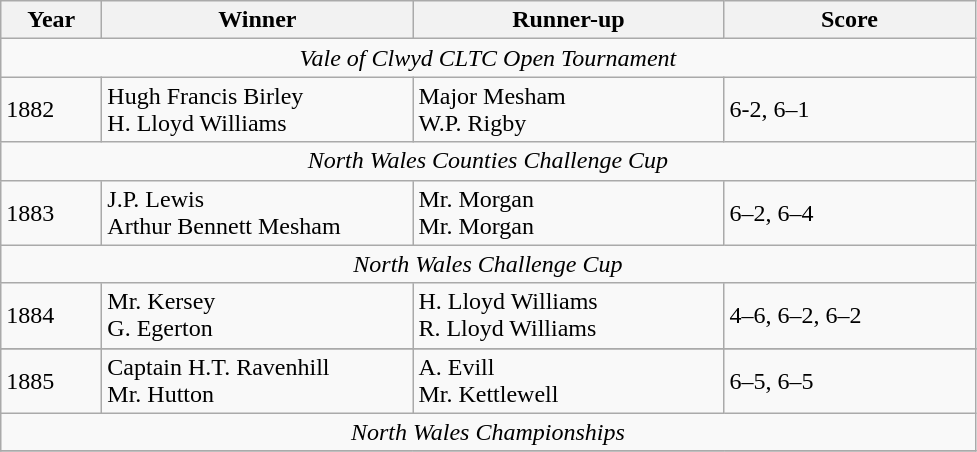<table class="wikitable">
<tr>
<th style="width:60px;">Year</th>
<th style="width:200px;">Winner</th>
<th style="width:200px;">Runner-up</th>
<th style="width:160px;">Score</th>
</tr>
<tr>
<td colspan=4 align=center><em>Vale of Clwyd CLTC Open Tournament</em></td>
</tr>
<tr>
<td>1882</td>
<td> Hugh Francis Birley<br> H. Lloyd Williams</td>
<td> Major Mesham<br> W.P. Rigby</td>
<td>6-2, 6–1</td>
</tr>
<tr>
<td colspan=4 align=center><em>North Wales Counties Challenge Cup</em></td>
</tr>
<tr>
<td>1883</td>
<td> J.P. Lewis<br> Arthur Bennett Mesham</td>
<td> Mr. Morgan<br> Mr. Morgan</td>
<td>6–2, 6–4</td>
</tr>
<tr>
<td colspan=4 align=center><em>North Wales Challenge Cup</em></td>
</tr>
<tr>
<td>1884</td>
<td> Mr. Kersey<br> G. Egerton</td>
<td> H. Lloyd Williams<br>R. Lloyd Williams</td>
<td>4–6, 6–2, 6–2</td>
</tr>
<tr>
</tr>
<tr>
<td>1885</td>
<td> Captain H.T. Ravenhill<br> Mr. Hutton</td>
<td> A. Evill<br> Mr. Kettlewell</td>
<td>6–5, 6–5</td>
</tr>
<tr>
<td colspan=4 align=center><em>North Wales Championships</em></td>
</tr>
<tr>
</tr>
</table>
